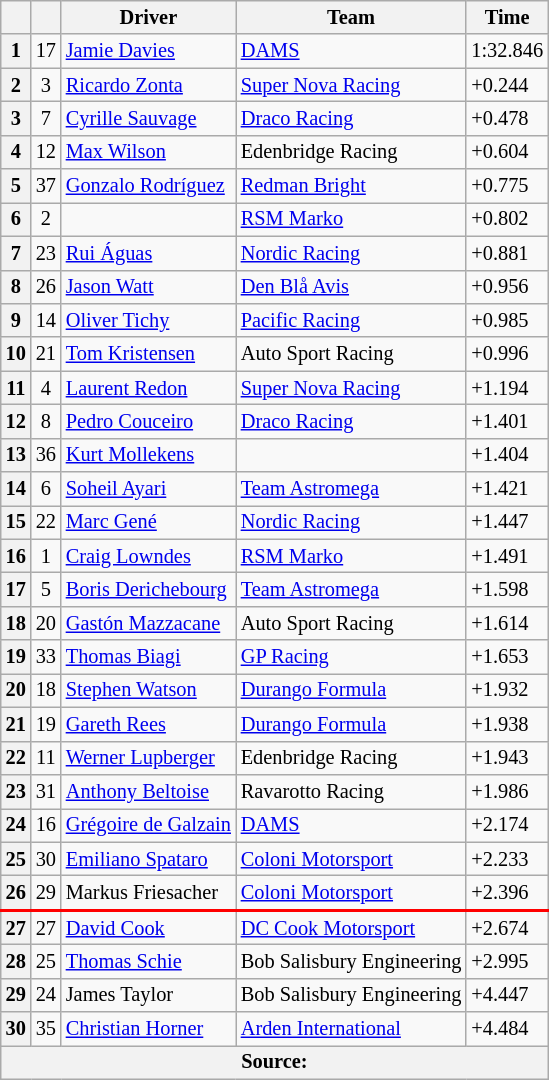<table class="wikitable" style="font-size: 85%">
<tr>
<th></th>
<th></th>
<th>Driver</th>
<th>Team</th>
<th>Time</th>
</tr>
<tr>
<th>1</th>
<td align="center">17</td>
<td> <a href='#'>Jamie Davies</a></td>
<td><a href='#'>DAMS</a></td>
<td>1:32.846</td>
</tr>
<tr>
<th>2</th>
<td align="center">3</td>
<td> <a href='#'>Ricardo Zonta</a></td>
<td><a href='#'>Super Nova Racing</a></td>
<td>+0.244</td>
</tr>
<tr>
<th>3</th>
<td align="center">7</td>
<td> <a href='#'>Cyrille Sauvage</a></td>
<td><a href='#'>Draco Racing</a></td>
<td>+0.478</td>
</tr>
<tr>
<th>4</th>
<td align="center">12</td>
<td> <a href='#'>Max Wilson</a></td>
<td>Edenbridge Racing</td>
<td>+0.604</td>
</tr>
<tr>
<th>5</th>
<td align="center">37</td>
<td> <a href='#'>Gonzalo Rodríguez</a></td>
<td><a href='#'>Redman Bright</a></td>
<td>+0.775</td>
</tr>
<tr>
<th>6</th>
<td align="center">2</td>
<td></td>
<td><a href='#'>RSM Marko</a></td>
<td>+0.802</td>
</tr>
<tr>
<th>7</th>
<td align="center">23</td>
<td> <a href='#'>Rui Águas</a></td>
<td><a href='#'>Nordic Racing</a></td>
<td>+0.881</td>
</tr>
<tr>
<th>8</th>
<td align="center">26</td>
<td> <a href='#'>Jason Watt</a></td>
<td><a href='#'>Den Blå Avis</a></td>
<td>+0.956</td>
</tr>
<tr>
<th>9</th>
<td align="center">14</td>
<td> <a href='#'>Oliver Tichy</a></td>
<td><a href='#'>Pacific Racing</a></td>
<td>+0.985</td>
</tr>
<tr>
<th>10</th>
<td align="center">21</td>
<td> <a href='#'>Tom Kristensen</a></td>
<td>Auto Sport Racing</td>
<td>+0.996</td>
</tr>
<tr>
<th>11</th>
<td align="center">4</td>
<td> <a href='#'>Laurent Redon</a></td>
<td><a href='#'>Super Nova Racing</a></td>
<td>+1.194</td>
</tr>
<tr>
<th>12</th>
<td align="center">8</td>
<td> <a href='#'>Pedro Couceiro</a></td>
<td><a href='#'>Draco Racing</a></td>
<td>+1.401</td>
</tr>
<tr>
<th>13</th>
<td align="center">36</td>
<td> <a href='#'>Kurt Mollekens</a></td>
<td></td>
<td>+1.404</td>
</tr>
<tr>
<th>14</th>
<td align="center">6</td>
<td> <a href='#'>Soheil Ayari</a></td>
<td><a href='#'>Team Astromega</a></td>
<td>+1.421</td>
</tr>
<tr>
<th>15</th>
<td align="center">22</td>
<td> <a href='#'>Marc Gené</a></td>
<td><a href='#'>Nordic Racing</a></td>
<td>+1.447</td>
</tr>
<tr>
<th>16</th>
<td align="center">1</td>
<td> <a href='#'>Craig Lowndes</a></td>
<td><a href='#'>RSM Marko</a></td>
<td>+1.491</td>
</tr>
<tr>
<th>17</th>
<td align="center">5</td>
<td> <a href='#'>Boris Derichebourg</a></td>
<td><a href='#'>Team Astromega</a></td>
<td>+1.598</td>
</tr>
<tr>
<th>18</th>
<td align="center">20</td>
<td> <a href='#'>Gastón Mazzacane</a></td>
<td>Auto Sport Racing</td>
<td>+1.614</td>
</tr>
<tr>
<th>19</th>
<td align="center">33</td>
<td> <a href='#'>Thomas Biagi</a></td>
<td><a href='#'>GP Racing</a></td>
<td>+1.653</td>
</tr>
<tr>
<th>20</th>
<td align="center">18</td>
<td> <a href='#'>Stephen Watson</a></td>
<td><a href='#'>Durango Formula</a></td>
<td>+1.932</td>
</tr>
<tr>
<th>21</th>
<td align="center">19</td>
<td> <a href='#'>Gareth Rees</a></td>
<td><a href='#'>Durango Formula</a></td>
<td>+1.938</td>
</tr>
<tr>
<th>22</th>
<td align="center">11</td>
<td> <a href='#'>Werner Lupberger</a></td>
<td>Edenbridge Racing</td>
<td>+1.943</td>
</tr>
<tr>
<th>23</th>
<td align="center">31</td>
<td> <a href='#'>Anthony Beltoise</a></td>
<td>Ravarotto Racing</td>
<td>+1.986</td>
</tr>
<tr>
<th>24</th>
<td align="center">16</td>
<td> <a href='#'>Grégoire de Galzain</a></td>
<td><a href='#'>DAMS</a></td>
<td>+2.174</td>
</tr>
<tr>
<th>25</th>
<td align="center">30</td>
<td> <a href='#'>Emiliano Spataro</a></td>
<td><a href='#'>Coloni Motorsport</a></td>
<td>+2.233</td>
</tr>
<tr>
<th>26</th>
<td align="center">29</td>
<td> Markus Friesacher</td>
<td><a href='#'>Coloni Motorsport</a></td>
<td>+2.396</td>
</tr>
<tr style="border-top: solid 2.5px red;">
<th>27</th>
<td align="center">27</td>
<td> <a href='#'>David Cook</a></td>
<td><a href='#'>DC Cook Motorsport</a></td>
<td>+2.674</td>
</tr>
<tr>
<th>28</th>
<td align="center">25</td>
<td> <a href='#'>Thomas Schie</a></td>
<td>Bob Salisbury Engineering</td>
<td>+2.995</td>
</tr>
<tr>
<th>29</th>
<td align="center">24</td>
<td> James Taylor</td>
<td>Bob Salisbury Engineering</td>
<td>+4.447</td>
</tr>
<tr>
<th>30</th>
<td align="center">35</td>
<td> <a href='#'>Christian Horner</a></td>
<td><a href='#'>Arden International</a></td>
<td>+4.484</td>
</tr>
<tr>
<th colspan="5">Source:</th>
</tr>
</table>
